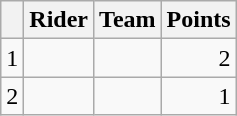<table class="wikitable">
<tr>
<th></th>
<th>Rider</th>
<th>Team</th>
<th>Points</th>
</tr>
<tr>
<td>1</td>
<td></td>
<td></td>
<td align=right>2</td>
</tr>
<tr>
<td>2</td>
<td></td>
<td></td>
<td align=right>1</td>
</tr>
</table>
